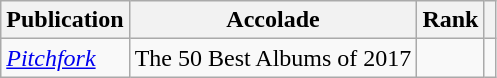<table class="wikitable sortable">
<tr>
<th>Publication</th>
<th>Accolade</th>
<th>Rank</th>
<th class="unsortable"></th>
</tr>
<tr>
<td><em><a href='#'>Pitchfork</a></em></td>
<td>The 50 Best Albums of 2017</td>
<td></td>
<td></td>
</tr>
</table>
